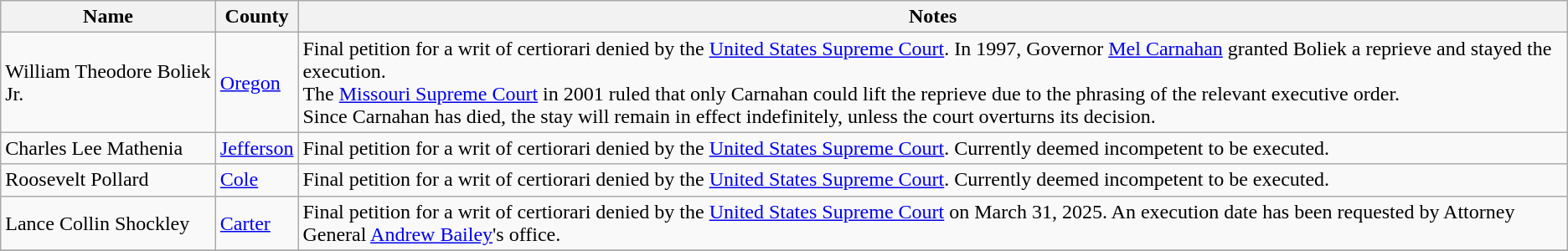<table class="wikitable sortable">
<tr>
<th>Name</th>
<th>County</th>
<th>Notes</th>
</tr>
<tr>
<td>William Theodore Boliek Jr.</td>
<td><a href='#'>Oregon</a></td>
<td>Final petition for a writ of certiorari denied by the <a href='#'>United States Supreme Court</a>. In 1997, Governor <a href='#'>Mel Carnahan</a> granted Boliek a reprieve and stayed the execution.<br>The <a href='#'>Missouri Supreme Court</a> in 2001 ruled that only Carnahan could lift the reprieve due to the phrasing of the relevant executive order.<br> Since Carnahan has died, the stay will remain in effect indefinitely, unless the court overturns its decision.</td>
</tr>
<tr>
<td>Charles Lee Mathenia</td>
<td><a href='#'>Jefferson</a></td>
<td>Final petition for a writ of certiorari denied by the <a href='#'>United States Supreme Court</a>. Currently deemed incompetent to be executed.</td>
</tr>
<tr>
<td>Roosevelt Pollard</td>
<td><a href='#'>Cole</a></td>
<td>Final petition for a writ of certiorari denied by the <a href='#'>United States Supreme Court</a>. Currently deemed incompetent to be executed.</td>
</tr>
<tr>
<td>Lance Collin Shockley</td>
<td><a href='#'>Carter</a></td>
<td>Final petition for a writ of certiorari denied by the <a href='#'>United States Supreme Court</a> on March 31, 2025. An execution date has been requested by Attorney General <a href='#'>Andrew Bailey</a>'s office.</td>
</tr>
<tr>
</tr>
</table>
